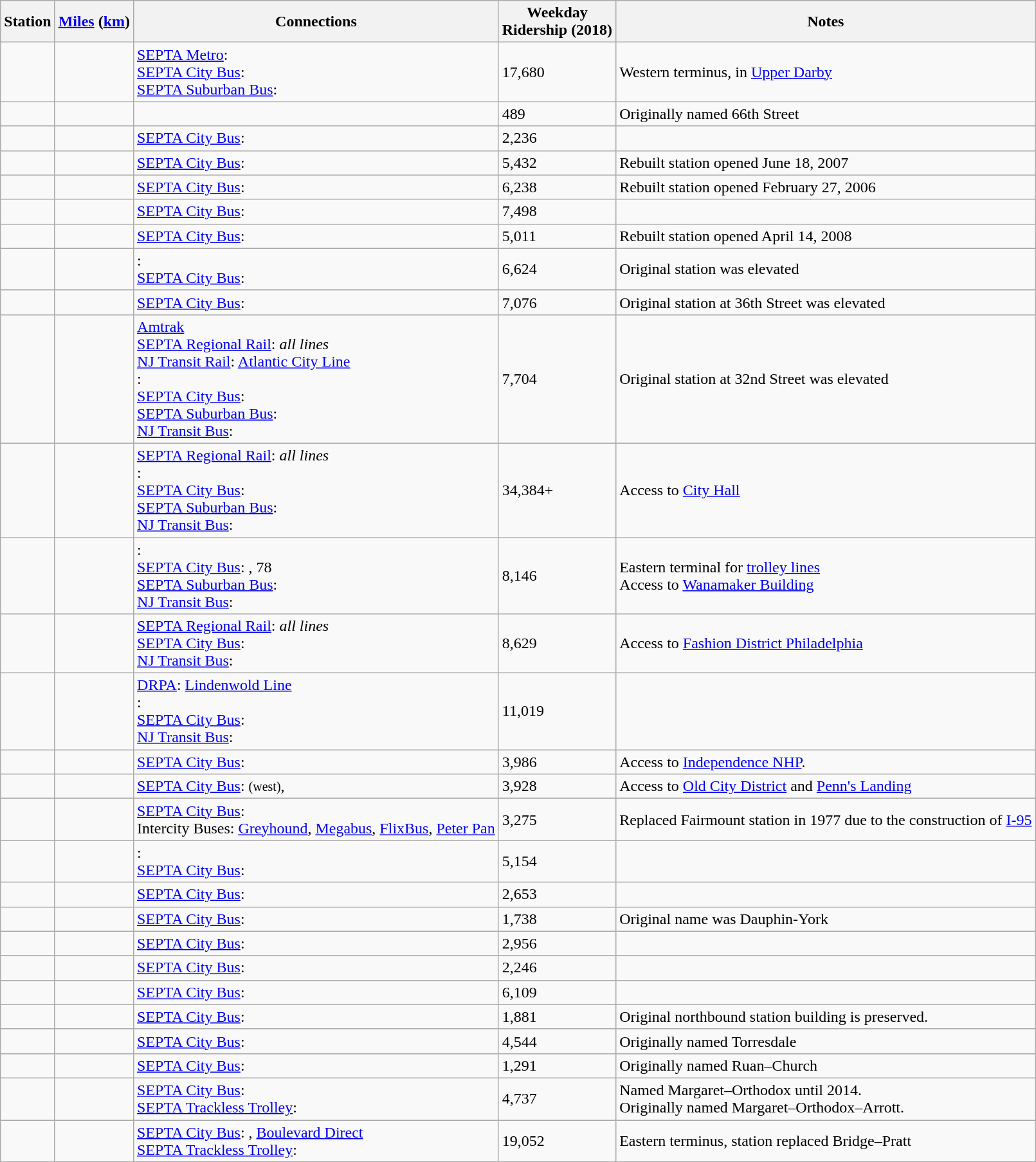<table class="wikitable sortable" style="text-align:left;">
<tr>
<th>Station</th>
<th><a href='#'>Miles</a> (<a href='#'>km</a>)</th>
<th>Connections</th>
<th>Weekday<br>Ridership (2018)</th>
<th>Notes</th>
</tr>
<tr>
<td></td>
<td></td>
<td> <a href='#'>SEPTA Metro</a>:  <br> <a href='#'>SEPTA City Bus</a>: <br> <a href='#'>SEPTA Suburban Bus</a>: </td>
<td>17,680</td>
<td>Western terminus, in <a href='#'>Upper Darby</a></td>
</tr>
<tr>
<td></td>
<td></td>
<td></td>
<td>489</td>
<td>Originally named 66th Street</td>
</tr>
<tr>
<td></td>
<td></td>
<td> <a href='#'>SEPTA City Bus</a>: </td>
<td>2,236</td>
<td></td>
</tr>
<tr>
<td></td>
<td></td>
<td> <a href='#'>SEPTA City Bus</a>: </td>
<td>5,432</td>
<td>Rebuilt station opened June 18, 2007</td>
</tr>
<tr>
<td></td>
<td></td>
<td> <a href='#'>SEPTA City Bus</a>: </td>
<td>6,238</td>
<td>Rebuilt station opened February 27, 2006</td>
</tr>
<tr>
<td></td>
<td></td>
<td> <a href='#'>SEPTA City Bus</a>: </td>
<td>7,498</td>
<td></td>
</tr>
<tr>
<td></td>
<td></td>
<td> <a href='#'>SEPTA City Bus</a>: </td>
<td>5,011</td>
<td>Rebuilt station opened April 14, 2008</td>
</tr>
<tr>
<td></td>
<td></td>
<td>:  <br> <a href='#'>SEPTA City Bus</a>: </td>
<td>6,624</td>
<td>Original station was elevated</td>
</tr>
<tr>
<td></td>
<td></td>
<td> <a href='#'>SEPTA City Bus</a>: </td>
<td>7,076</td>
<td>Original station at 36th Street was elevated</td>
</tr>
<tr>
<td></td>
<td></td>
<td> <a href='#'>Amtrak</a> <br> <a href='#'>SEPTA Regional Rail</a>: <em>all lines</em> <br> <a href='#'>NJ Transit Rail</a>:  <a href='#'>Atlantic City Line</a> <br>: <br> <a href='#'>SEPTA City Bus</a>: <br> <a href='#'>SEPTA Suburban Bus</a>: <br> <a href='#'>NJ Transit Bus</a>: </td>
<td>7,704</td>
<td>Original station at 32nd Street was elevated</td>
</tr>
<tr>
<td></td>
<td></td>
<td> <a href='#'>SEPTA Regional Rail</a>: <em>all lines</em> <br>:  <br> <a href='#'>SEPTA City Bus</a>: <br> <a href='#'>SEPTA Suburban Bus</a>: <br> <a href='#'>NJ Transit Bus</a>:  </td>
<td>34,384+</td>
<td>Access to <a href='#'>City Hall</a></td>
</tr>
<tr>
<td></td>
<td></td>
<td>: <br> <a href='#'>SEPTA City Bus</a>: , 78<br> <a href='#'>SEPTA Suburban Bus</a>: <br> <a href='#'>NJ Transit Bus</a>: </td>
<td>8,146</td>
<td>Eastern terminal for <a href='#'>trolley lines</a><br>Access to <a href='#'>Wanamaker Building</a></td>
</tr>
<tr>
<td></td>
<td></td>
<td> <a href='#'>SEPTA Regional Rail</a>: <em>all lines</em> <br> <a href='#'>SEPTA City Bus</a>: <br> <a href='#'>NJ Transit Bus</a>: </td>
<td>8,629</td>
<td>Access to <a href='#'>Fashion District Philadelphia</a></td>
</tr>
<tr>
<td></td>
<td></td>
<td> <a href='#'>DRPA</a>:  <a href='#'>Lindenwold Line</a><br>: <br> <a href='#'>SEPTA City Bus</a>: <br> <a href='#'>NJ Transit Bus</a>: </td>
<td>11,019</td>
<td></td>
</tr>
<tr>
<td></td>
<td></td>
<td> <a href='#'>SEPTA City Bus</a>: </td>
<td>3,986</td>
<td>Access to <a href='#'>Independence NHP</a>.</td>
</tr>
<tr>
<td></td>
<td></td>
<td> <a href='#'>SEPTA City Bus</a>:  <small>(west)</small>, </td>
<td>3,928</td>
<td>Access to <a href='#'>Old City District</a> and <a href='#'>Penn's Landing</a></td>
</tr>
<tr>
<td></td>
<td></td>
<td> <a href='#'>SEPTA City Bus</a>: <br> Intercity Buses:  <a href='#'>Greyhound</a>,  <a href='#'>Megabus</a>, <a href='#'>FlixBus</a>, <a href='#'>Peter Pan</a></td>
<td>3,275</td>
<td>Replaced Fairmount station in 1977 due to the construction of <a href='#'>I-95</a></td>
</tr>
<tr>
<td></td>
<td></td>
<td>: <br> <a href='#'>SEPTA City Bus</a>: </td>
<td>5,154</td>
<td></td>
</tr>
<tr>
<td></td>
<td></td>
<td> <a href='#'>SEPTA City Bus</a>: </td>
<td>2,653</td>
<td></td>
</tr>
<tr>
<td></td>
<td></td>
<td> <a href='#'>SEPTA City Bus</a>: </td>
<td>1,738</td>
<td>Original name was Dauphin-York</td>
</tr>
<tr>
<td></td>
<td></td>
<td> <a href='#'>SEPTA City Bus</a>: </td>
<td>2,956</td>
<td></td>
</tr>
<tr>
<td></td>
<td></td>
<td> <a href='#'>SEPTA City Bus</a>: </td>
<td>2,246</td>
<td></td>
</tr>
<tr>
<td></td>
<td></td>
<td> <a href='#'>SEPTA City Bus</a>: </td>
<td>6,109</td>
<td></td>
</tr>
<tr>
<td></td>
<td></td>
<td> <a href='#'>SEPTA City Bus</a>: </td>
<td>1,881</td>
<td>Original northbound station building is preserved.</td>
</tr>
<tr>
<td></td>
<td></td>
<td> <a href='#'>SEPTA City Bus</a>: </td>
<td>4,544</td>
<td>Originally named Torresdale</td>
</tr>
<tr>
<td></td>
<td></td>
<td> <a href='#'>SEPTA City Bus</a>: </td>
<td>1,291</td>
<td>Originally named Ruan–Church</td>
</tr>
<tr>
<td></td>
<td></td>
<td> <a href='#'>SEPTA City Bus</a>: <br> <a href='#'>SEPTA Trackless Trolley</a>: </td>
<td>4,737</td>
<td>Named Margaret–Orthodox until 2014.<br>Originally named Margaret–Orthodox–Arrott.</td>
</tr>
<tr>
<td></td>
<td></td>
<td> <a href='#'>SEPTA City Bus</a>: , <a href='#'>Boulevard Direct</a><br> <a href='#'>SEPTA Trackless Trolley</a>: </td>
<td>19,052</td>
<td>Eastern terminus, station replaced Bridge–Pratt</td>
</tr>
</table>
